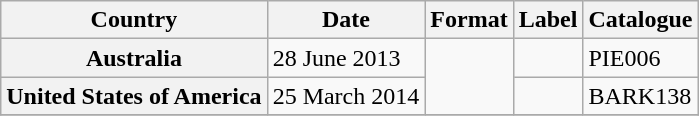<table class="wikitable plainrowheaders">
<tr>
<th>Country</th>
<th>Date</th>
<th>Format</th>
<th>Label</th>
<th>Catalogue</th>
</tr>
<tr>
<th rowspan="1" scope="row">Australia</th>
<td>28 June 2013</td>
<td rowspan="2" scope="row"></td>
<td></td>
<td>PIE006</td>
</tr>
<tr>
<th rowspan="1" scope="row">United States of America</th>
<td>25 March 2014</td>
<td></td>
<td>BARK138</td>
</tr>
<tr>
</tr>
</table>
